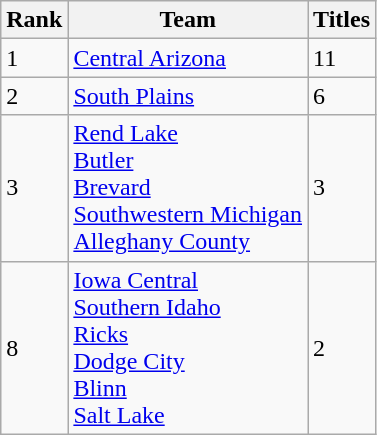<table class="wikitable sortable">
<tr>
<th>Rank</th>
<th>Team</th>
<th>Titles</th>
</tr>
<tr>
<td>1</td>
<td><a href='#'>Central Arizona</a></td>
<td>11</td>
</tr>
<tr>
<td>2</td>
<td><a href='#'>South Plains</a></td>
<td>6</td>
</tr>
<tr>
<td>3</td>
<td><a href='#'>Rend Lake</a><br><a href='#'>Butler</a><br><a href='#'>Brevard</a><br><a href='#'>Southwestern Michigan</a><br><a href='#'>Alleghany County</a></td>
<td>3</td>
</tr>
<tr>
<td>8</td>
<td><a href='#'>Iowa Central</a><br><a href='#'>Southern Idaho</a><br><a href='#'>Ricks</a><br><a href='#'>Dodge City</a><br><a href='#'>Blinn</a><br><a href='#'>Salt Lake</a></td>
<td>2</td>
</tr>
</table>
